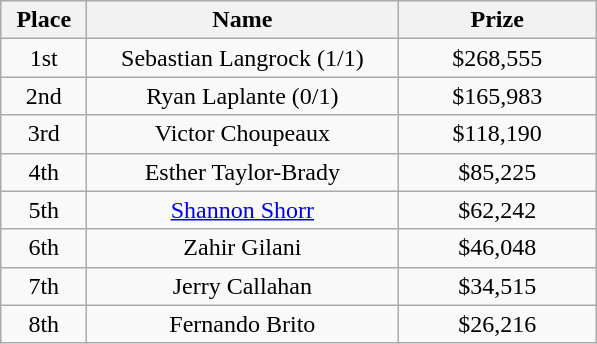<table class="wikitable">
<tr>
<th width="50">Place</th>
<th width="200">Name</th>
<th width="125">Prize</th>
</tr>
<tr>
<td align = "center">1st</td>
<td align = "center">Sebastian Langrock (1/1)</td>
<td align = "center">$268,555</td>
</tr>
<tr>
<td align = "center">2nd</td>
<td align = "center">Ryan Laplante (0/1)</td>
<td align = "center">$165,983</td>
</tr>
<tr>
<td align = "center">3rd</td>
<td align = "center">Victor Choupeaux</td>
<td align = "center">$118,190</td>
</tr>
<tr>
<td align = "center">4th</td>
<td align = "center">Esther Taylor-Brady</td>
<td align = "center">$85,225</td>
</tr>
<tr>
<td align = "center">5th</td>
<td align = "center"><a href='#'>Shannon Shorr</a></td>
<td align = "center">$62,242</td>
</tr>
<tr>
<td align = "center">6th</td>
<td align = "center">Zahir Gilani</td>
<td align = "center">$46,048</td>
</tr>
<tr>
<td align = "center">7th</td>
<td align = "center">Jerry Callahan</td>
<td align = "center">$34,515</td>
</tr>
<tr>
<td align = "center">8th</td>
<td align = "center">Fernando Brito</td>
<td align = "center">$26,216</td>
</tr>
</table>
